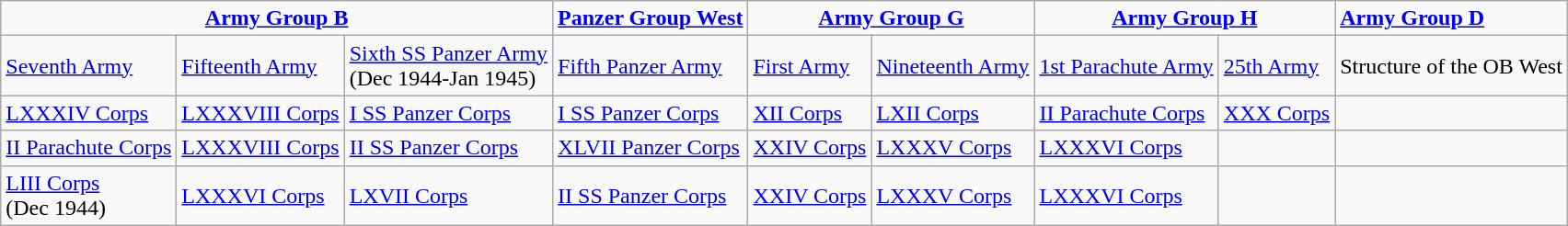<table class="wikitable">
<tr ---->
<td colspan="3" align="center"><strong><a href='#'>Army Group B</a></strong></td>
<td><strong><a href='#'>Panzer Group West</a></strong></td>
<td colspan="2" align="center"><strong><a href='#'>Army Group G</a></strong></td>
<td colspan="2" align="center"><strong><a href='#'>Army Group H</a></strong></td>
<td><strong><a href='#'>Army Group D</a></strong></td>
</tr>
<tr ---->
<td><a href='#'>Seventh Army</a></td>
<td><a href='#'>Fifteenth Army</a></td>
<td><a href='#'>Sixth SS Panzer Army</a><br>(Dec 1944-Jan 1945)</td>
<td><a href='#'>Fifth Panzer Army</a></td>
<td><a href='#'>First Army</a></td>
<td><a href='#'>Nineteenth Army</a></td>
<td><a href='#'>1st Parachute Army</a></td>
<td><a href='#'>25th Army</a></td>
<td>Structure of the OB West</td>
</tr>
<tr ---->
<td><a href='#'>LXXXIV Corps</a></td>
<td><a href='#'>LXXXVIII Corps</a></td>
<td><a href='#'>I SS Panzer Corps</a></td>
<td><a href='#'>I SS Panzer Corps</a></td>
<td><a href='#'>XII Corps</a></td>
<td><a href='#'>LXII Corps</a></td>
<td><a href='#'>II Parachute Corps</a></td>
<td><a href='#'>XXX Corps</a></td>
<td></td>
</tr>
<tr ---->
<td><a href='#'>II Parachute Corps</a></td>
<td><a href='#'>LXXXVIII Corps</a></td>
<td><a href='#'>II SS Panzer Corps</a></td>
<td><a href='#'>XLVII Panzer Corps</a></td>
<td><a href='#'>XXIV Corps</a></td>
<td><a href='#'>LXXXV Corps</a></td>
<td><a href='#'>LXXXVI Corps</a></td>
<td></td>
<td></td>
</tr>
<tr ---->
<td><a href='#'>LIII Corps</a><br>(Dec 1944)</td>
<td><a href='#'>LXXXVI Corps</a></td>
<td><a href='#'>LXVII Corps</a></td>
<td><a href='#'>II SS Panzer Corps</a></td>
<td><a href='#'>XXIV Corps</a></td>
<td><a href='#'>LXXXV Corps</a></td>
<td><a href='#'>LXXXVI Corps</a></td>
<td></td>
</tr>
</table>
